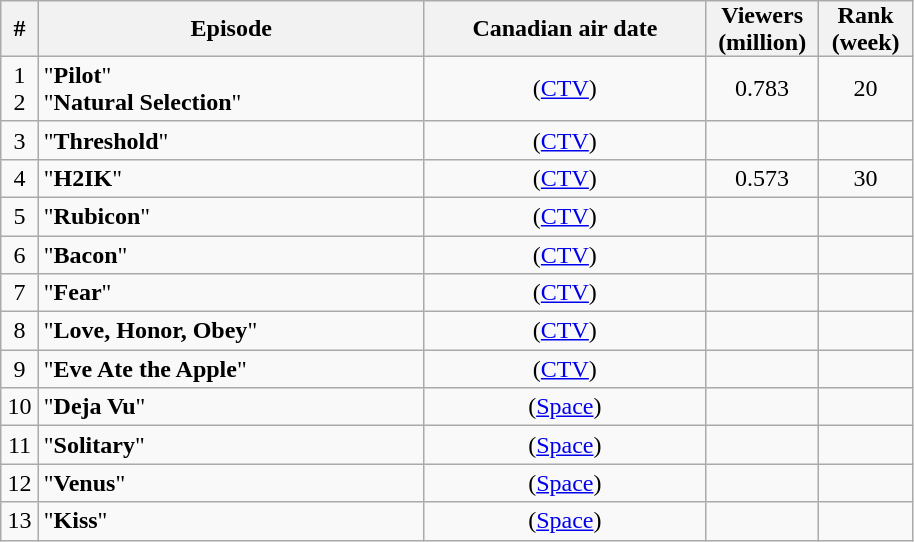<table style="text-align:center;" class="wikitable sortable">
<tr>
<th style="padding:0 8px;">#</th>
<th style="width:250px;" class="unsortable">Episode</th>
<th style="width:180px;">Canadian air date</th>
<th style="padding:0 8px;">Viewers<br>(million)</th>
<th style="padding:0 8px;">Rank<br>(week)</th>
</tr>
<tr>
<td>1<br>2</td>
<td style="text-align:left">"<strong>Pilot</strong>"<br>"<strong>Natural Selection</strong>"</td>
<td> (<a href='#'>CTV</a>)</td>
<td>0.783</td>
<td>20</td>
</tr>
<tr>
<td>3</td>
<td style="text-align:left">"<strong>Threshold</strong>"</td>
<td> (<a href='#'>CTV</a>)</td>
<td></td>
<td></td>
</tr>
<tr>
<td>4</td>
<td style="text-align:left">"<strong>H2IK</strong>"</td>
<td> (<a href='#'>CTV</a>)</td>
<td>0.573</td>
<td>30</td>
</tr>
<tr>
<td>5</td>
<td style="text-align:left">"<strong>Rubicon</strong>"</td>
<td> (<a href='#'>CTV</a>)</td>
<td></td>
<td></td>
</tr>
<tr>
<td>6</td>
<td style="text-align:left">"<strong>Bacon</strong>"</td>
<td> (<a href='#'>CTV</a>)</td>
<td></td>
<td></td>
</tr>
<tr>
<td>7</td>
<td style="text-align:left">"<strong>Fear</strong>"</td>
<td> (<a href='#'>CTV</a>)</td>
<td></td>
<td></td>
</tr>
<tr>
<td>8</td>
<td style="text-align:left">"<strong>Love, Honor, Obey</strong>"</td>
<td> (<a href='#'>CTV</a>)</td>
<td></td>
<td></td>
</tr>
<tr>
<td>9</td>
<td style="text-align:left">"<strong>Eve Ate the Apple</strong>"</td>
<td> (<a href='#'>CTV</a>)</td>
<td></td>
<td></td>
</tr>
<tr>
<td>10</td>
<td style="text-align:left">"<strong>Deja Vu</strong>"</td>
<td> (<a href='#'>Space</a>)</td>
<td></td>
<td></td>
</tr>
<tr>
<td>11</td>
<td style="text-align:left">"<strong>Solitary</strong>"</td>
<td> (<a href='#'>Space</a>)</td>
<td></td>
<td></td>
</tr>
<tr>
<td>12</td>
<td style="text-align:left">"<strong>Venus</strong>"</td>
<td> (<a href='#'>Space</a>)</td>
<td></td>
<td></td>
</tr>
<tr>
<td>13</td>
<td style="text-align:left">"<strong>Kiss</strong>"</td>
<td> (<a href='#'>Space</a>)</td>
<td></td>
<td></td>
</tr>
</table>
